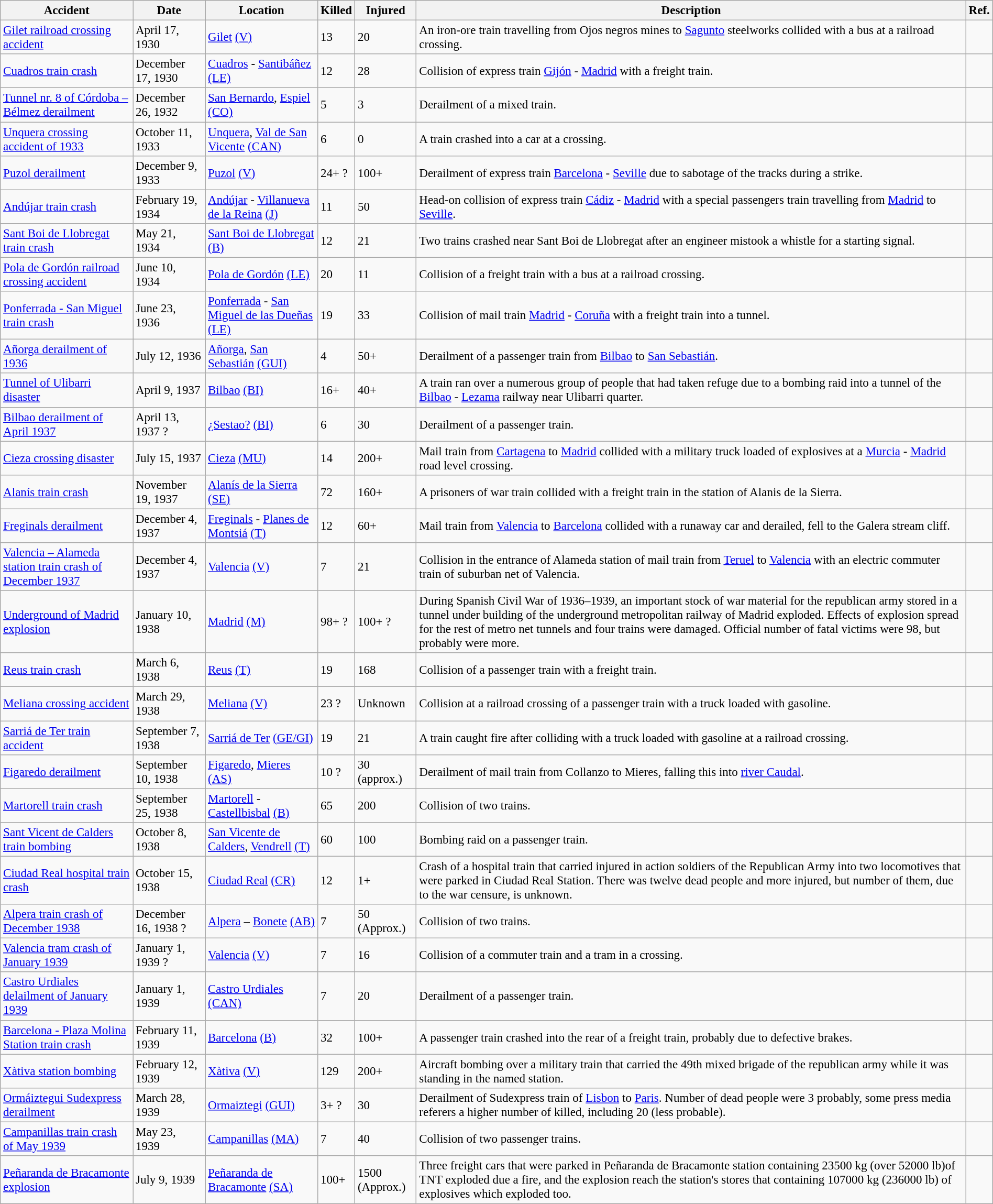<table class="wikitable sortable" style="width:100%; font-size:96%;">
<tr>
<th>Accident</th>
<th data-sort-type="date">Date</th>
<th>Location</th>
<th>Killed</th>
<th>Injured</th>
<th>Description</th>
<th>Ref.</th>
</tr>
<tr>
<td><a href='#'>Gilet railroad crossing accident</a></td>
<td>April 17, 1930</td>
<td><a href='#'>Gilet</a> <a href='#'>(V)</a></td>
<td>13</td>
<td>20</td>
<td>An iron-ore train travelling from Ojos negros mines to <a href='#'>Sagunto</a> steelworks collided with a bus at a railroad crossing.</td>
<td></td>
</tr>
<tr>
<td><a href='#'>Cuadros train crash</a></td>
<td>December 17, 1930</td>
<td><a href='#'>Cuadros</a> - <a href='#'>Santibáñez</a> <a href='#'>(LE)</a></td>
<td>12</td>
<td>28</td>
<td>Collision of express train <a href='#'>Gijón</a> - <a href='#'>Madrid</a> with a freight train.</td>
<td></td>
</tr>
<tr>
<td><a href='#'>Tunnel nr. 8 of Córdoba – Bélmez derailment</a></td>
<td>December 26, 1932</td>
<td><a href='#'>San Bernardo</a>, <a href='#'>Espiel</a> <a href='#'>(CO)</a></td>
<td>5</td>
<td>3</td>
<td>Derailment of a mixed train.</td>
<td></td>
</tr>
<tr>
<td><a href='#'>Unquera crossing accident of 1933</a></td>
<td>October 11, 1933</td>
<td><a href='#'>Unquera</a>, <a href='#'>Val de San Vicente</a> <a href='#'>(CAN)</a></td>
<td>6</td>
<td>0</td>
<td>A train crashed into a car at a crossing.</td>
<td></td>
</tr>
<tr>
<td><a href='#'>Puzol derailment</a></td>
<td>December 9, 1933</td>
<td><a href='#'>Puzol</a> <a href='#'>(V)</a></td>
<td>24+ ?</td>
<td>100+</td>
<td>Derailment of express train <a href='#'>Barcelona</a> - <a href='#'>Seville</a> due to sabotage of the tracks during a strike.</td>
<td></td>
</tr>
<tr>
<td><a href='#'>Andújar train crash</a></td>
<td>February 19, 1934</td>
<td><a href='#'>Andújar</a> - <a href='#'>Villanueva de la Reina</a> <a href='#'>(J)</a></td>
<td>11</td>
<td>50</td>
<td>Head-on collision of express train <a href='#'>Cádiz</a> - <a href='#'>Madrid</a> with a special passengers train travelling from <a href='#'>Madrid</a> to <a href='#'>Seville</a>.</td>
<td></td>
</tr>
<tr>
<td><a href='#'>Sant Boi de Llobregat train crash</a></td>
<td>May 21, 1934</td>
<td><a href='#'>Sant Boi de Llobregat</a> <a href='#'>(B)</a></td>
<td>12</td>
<td>21</td>
<td>Two trains crashed near Sant Boi de Llobregat after an engineer mistook a whistle for a starting signal.</td>
<td></td>
</tr>
<tr>
<td><a href='#'>Pola de Gordón railroad crossing accident</a></td>
<td>June 10, 1934</td>
<td><a href='#'>Pola de Gordón</a> <a href='#'>(LE)</a></td>
<td>20</td>
<td>11</td>
<td>Collision of a freight train with a bus at a railroad crossing.</td>
<td></td>
</tr>
<tr>
<td><a href='#'>Ponferrada - San Miguel train crash</a></td>
<td>June 23, 1936</td>
<td><a href='#'>Ponferrada</a> - <a href='#'>San Miguel de las Dueñas</a> <a href='#'>(LE)</a></td>
<td>19</td>
<td>33</td>
<td>Collision of mail train <a href='#'>Madrid</a> - <a href='#'>Coruña</a> with a freight train into a tunnel.</td>
<td></td>
</tr>
<tr>
<td><a href='#'>Añorga derailment of 1936</a></td>
<td>July 12, 1936</td>
<td><a href='#'>Añorga</a>, <a href='#'>San Sebastián</a> <a href='#'>(GUI)</a></td>
<td>4</td>
<td>50+</td>
<td>Derailment of a passenger train from <a href='#'>Bilbao</a> to <a href='#'>San Sebastián</a>.</td>
<td></td>
</tr>
<tr>
<td><a href='#'>Tunnel of Ulibarri disaster</a></td>
<td>April 9, 1937</td>
<td><a href='#'>Bilbao</a> <a href='#'>(BI)</a></td>
<td>16+</td>
<td>40+</td>
<td>A train ran over a numerous group of people that had taken refuge due to a bombing raid into a tunnel of the <a href='#'>Bilbao</a> - <a href='#'>Lezama</a> railway near Ulibarri quarter.</td>
<td></td>
</tr>
<tr>
<td><a href='#'>Bilbao derailment of April 1937</a></td>
<td>April 13, 1937 ?</td>
<td><a href='#'>¿Sestao?</a> <a href='#'>(BI)</a></td>
<td>6</td>
<td>30</td>
<td>Derailment of a passenger train.</td>
<td></td>
</tr>
<tr>
<td><a href='#'>Cieza crossing disaster</a></td>
<td>July 15, 1937</td>
<td><a href='#'>Cieza</a> <a href='#'>(MU)</a></td>
<td>14</td>
<td>200+</td>
<td>Mail train from <a href='#'>Cartagena</a> to <a href='#'>Madrid</a> collided with a military truck loaded of explosives at a <a href='#'>Murcia</a> - <a href='#'>Madrid</a> road level crossing.</td>
<td></td>
</tr>
<tr>
<td><a href='#'>Alanís train crash</a></td>
<td>November 19, 1937</td>
<td><a href='#'>Alanís de la Sierra</a> <a href='#'>(SE)</a></td>
<td>72</td>
<td>160+</td>
<td>A prisoners of war train collided with a freight train in the station of Alanis de la Sierra.</td>
<td></td>
</tr>
<tr>
<td><a href='#'>Freginals derailment</a></td>
<td>December 4, 1937</td>
<td><a href='#'>Freginals</a> - <a href='#'>Planes de Montsiá</a> <a href='#'>(T)</a></td>
<td>12</td>
<td>60+</td>
<td>Mail train from <a href='#'>Valencia</a> to <a href='#'>Barcelona</a> collided with a runaway car and derailed, fell to the Galera stream cliff.</td>
<td></td>
</tr>
<tr>
<td><a href='#'>Valencia – Alameda station train crash of December 1937</a></td>
<td>December 4, 1937</td>
<td><a href='#'>Valencia</a> <a href='#'>(V)</a></td>
<td>7</td>
<td>21</td>
<td>Collision in the entrance of Alameda station of mail train from <a href='#'>Teruel</a> to <a href='#'>Valencia</a> with an electric commuter train of suburban net of Valencia.</td>
<td></td>
</tr>
<tr>
<td><a href='#'>Underground of Madrid explosion</a></td>
<td>January 10, 1938</td>
<td><a href='#'>Madrid</a> <a href='#'>(M)</a></td>
<td>98+ ?</td>
<td>100+ ?</td>
<td>During Spanish Civil War of 1936–1939, an important stock of war material for the republican army stored in a tunnel under building of the underground metropolitan railway of Madrid exploded. Effects of explosion spread for the rest of metro net tunnels and four trains were damaged. Official number of fatal victims were 98, but probably were more.</td>
<td></td>
</tr>
<tr>
<td><a href='#'>Reus train crash</a></td>
<td>March 6, 1938</td>
<td><a href='#'>Reus</a> <a href='#'>(T)</a></td>
<td>19</td>
<td>168</td>
<td>Collision of a passenger train with a freight train.</td>
<td></td>
</tr>
<tr>
<td><a href='#'>Meliana crossing accident</a></td>
<td>March 29, 1938</td>
<td><a href='#'>Meliana</a> <a href='#'>(V)</a></td>
<td>23 ?</td>
<td>Unknown</td>
<td>Collision at a railroad crossing of a passenger train with a truck loaded with gasoline.</td>
<td></td>
</tr>
<tr>
<td><a href='#'>Sarriá de Ter train accident</a></td>
<td>September 7, 1938</td>
<td><a href='#'>Sarriá de Ter</a> <a href='#'>(GE/GI)</a></td>
<td>19</td>
<td>21</td>
<td>A train caught fire after colliding with a truck loaded with gasoline at a railroad crossing.</td>
<td></td>
</tr>
<tr>
<td><a href='#'>Figaredo derailment</a></td>
<td>September 10, 1938</td>
<td><a href='#'>Figaredo</a>, <a href='#'>Mieres</a> <a href='#'>(AS)</a></td>
<td>10 ?</td>
<td>30 (approx.)</td>
<td>Derailment of mail train from Collanzo to Mieres, falling this into <a href='#'>river Caudal</a>.</td>
<td></td>
</tr>
<tr>
<td><a href='#'>Martorell train crash</a></td>
<td>September 25, 1938</td>
<td><a href='#'>Martorell</a> - <a href='#'>Castellbisbal</a> <a href='#'>(B)</a></td>
<td>65</td>
<td>200</td>
<td>Collision of two trains.</td>
<td></td>
</tr>
<tr>
<td><a href='#'>Sant Vicent de Calders train bombing</a></td>
<td>October 8, 1938</td>
<td><a href='#'>San Vicente de Calders</a>, <a href='#'>Vendrell</a> <a href='#'>(T)</a></td>
<td>60</td>
<td>100</td>
<td>Bombing raid on a passenger train.</td>
<td></td>
</tr>
<tr>
<td><a href='#'>Ciudad Real hospital train crash</a></td>
<td>October 15, 1938</td>
<td><a href='#'>Ciudad Real</a> <a href='#'>(CR)</a></td>
<td>12</td>
<td>1+</td>
<td>Crash of a hospital train that carried injured in action soldiers of the Republican Army into two locomotives that were parked in Ciudad Real Station. There was twelve dead people and more injured, but number of them, due to the war censure, is unknown.</td>
<td></td>
</tr>
<tr>
<td><a href='#'>Alpera train crash of December 1938</a></td>
<td>December 16, 1938 ?</td>
<td><a href='#'>Alpera</a> – <a href='#'>Bonete</a> <a href='#'>(AB)</a></td>
<td>7</td>
<td>50 (Approx.)</td>
<td>Collision of two trains.</td>
<td></td>
</tr>
<tr>
<td><a href='#'>Valencia tram crash of January 1939</a></td>
<td>January 1, 1939 ?</td>
<td><a href='#'>Valencia</a> <a href='#'>(V)</a></td>
<td>7</td>
<td>16</td>
<td>Collision of a commuter train and a tram in a crossing.</td>
<td></td>
</tr>
<tr>
<td><a href='#'>Castro Urdiales delailment of January 1939</a></td>
<td>January 1, 1939</td>
<td><a href='#'>Castro Urdiales</a> <a href='#'>(CAN)</a></td>
<td>7</td>
<td>20</td>
<td>Derailment of a passenger train.</td>
<td></td>
</tr>
<tr>
<td><a href='#'>Barcelona - Plaza Molina Station train crash</a></td>
<td>February 11, 1939</td>
<td><a href='#'>Barcelona</a> <a href='#'>(B)</a></td>
<td>32</td>
<td>100+</td>
<td>A passenger train crashed into the rear of a freight train, probably due to defective brakes.</td>
<td></td>
</tr>
<tr>
<td><a href='#'>Xàtiva station bombing</a></td>
<td>February 12, 1939</td>
<td><a href='#'>Xàtiva</a> <a href='#'>(V)</a></td>
<td>129</td>
<td>200+</td>
<td>Aircraft bombing over a military train that carried the 49th mixed brigade of the republican army while it was standing in the named station.</td>
<td></td>
</tr>
<tr>
<td><a href='#'>Ormáiztegui Sudexpress derailment</a></td>
<td>March 28, 1939</td>
<td><a href='#'>Ormaiztegi</a> <a href='#'>(GUI)</a></td>
<td>3+ ?</td>
<td>30</td>
<td>Derailment of Sudexpress train of <a href='#'>Lisbon</a> to <a href='#'>Paris</a>. Number of dead people were 3 probably, some press media referers a higher number of killed, including 20 (less probable).</td>
<td></td>
</tr>
<tr>
<td><a href='#'>Campanillas train crash of May 1939</a></td>
<td>May 23, 1939</td>
<td><a href='#'>Campanillas</a> <a href='#'>(MA)</a></td>
<td>7</td>
<td>40</td>
<td>Collision of two passenger trains.</td>
<td></td>
</tr>
<tr>
<td><a href='#'>Peñaranda de Bracamonte explosion</a></td>
<td>July 9, 1939</td>
<td><a href='#'>Peñaranda de Bracamonte</a> <a href='#'>(SA)</a></td>
<td>100+</td>
<td>1500 (Approx.)</td>
<td>Three freight cars that were parked in Peñaranda de Bracamonte station containing 23500 kg (over 52000 lb)of TNT exploded due a fire, and the explosion reach the station's stores that containing 107000 kg (236000 lb) of explosives which exploded too.</td>
<td></td>
</tr>
</table>
